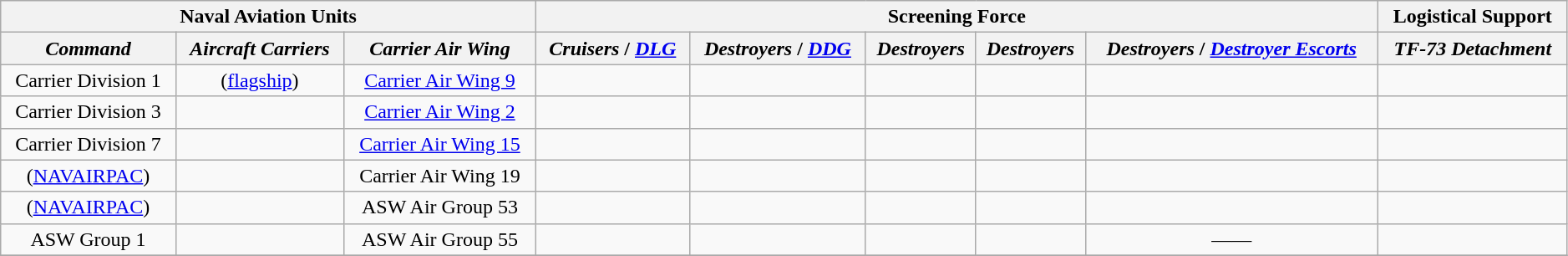<table class="wikitable" style="text-align:center" width=99%>
<tr>
<th colspan="3" align="center">Naval Aviation Units</th>
<th colspan="5" align="center">Screening Force</th>
<th colspan="1" align="center">Logistical Support</th>
</tr>
<tr>
<th align="center"><em>Command</em></th>
<th align="center"><em>Aircraft Carriers</em></th>
<th align="center"><em>Carrier Air Wing</em></th>
<th align="center"><em>Cruisers</em> / <em><a href='#'>DLG</a></em></th>
<th align="center"><em>Destroyers</em> / <em><a href='#'>DDG</a></em></th>
<th align="center"><em>Destroyers</em></th>
<th align="center"><em>Destroyers</em></th>
<th align="center"><em>Destroyers</em> / <em><a href='#'>Destroyer Escorts</a></em></th>
<th align="center"><em>TF-73 Detachment</em></th>
</tr>
<tr>
<td>Carrier Division 1</td>
<td> (<a href='#'>flagship</a>)</td>
<td><a href='#'>Carrier Air Wing 9</a></td>
<td></td>
<td></td>
<td></td>
<td></td>
<td></td>
<td></td>
</tr>
<tr>
<td>Carrier Division 3</td>
<td></td>
<td><a href='#'>Carrier Air Wing 2</a></td>
<td></td>
<td></td>
<td></td>
<td></td>
<td></td>
<td></td>
</tr>
<tr>
<td>Carrier Division 7</td>
<td></td>
<td><a href='#'>Carrier Air Wing 15</a></td>
<td></td>
<td></td>
<td></td>
<td></td>
<td></td>
<td></td>
</tr>
<tr>
<td>(<a href='#'>NAVAIRPAC</a>)</td>
<td></td>
<td>Carrier Air Wing 19</td>
<td></td>
<td></td>
<td></td>
<td></td>
<td></td>
<td></td>
</tr>
<tr>
<td>(<a href='#'>NAVAIRPAC</a>)</td>
<td></td>
<td>ASW Air Group 53</td>
<td></td>
<td></td>
<td></td>
<td></td>
<td></td>
<td></td>
</tr>
<tr>
<td>ASW Group 1</td>
<td></td>
<td>ASW Air Group 55</td>
<td></td>
<td></td>
<td></td>
<td></td>
<td>——</td>
<td></td>
</tr>
<tr>
</tr>
</table>
